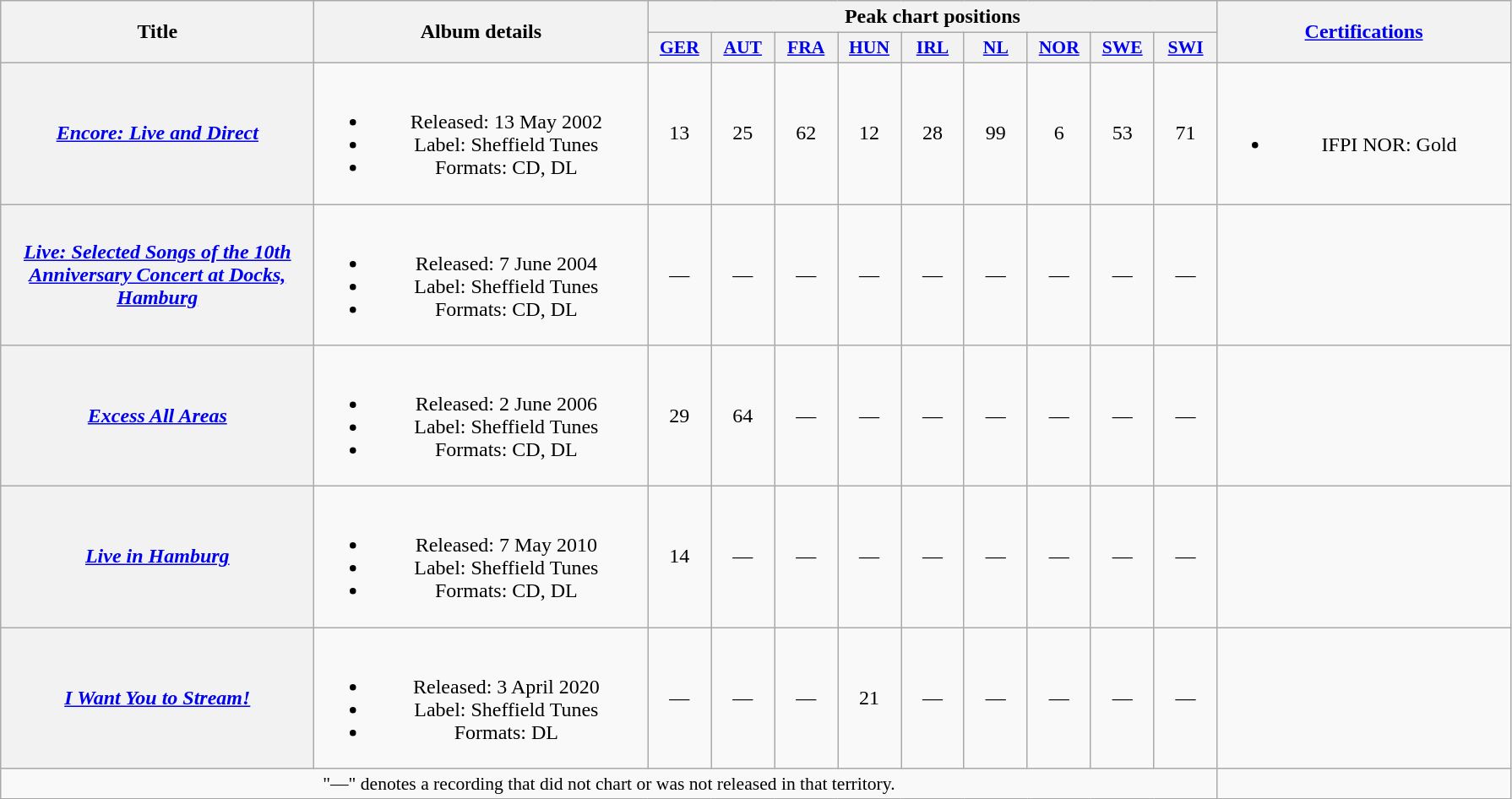<table class="wikitable plainrowheaders" style="text-align:center;">
<tr>
<th scope="col" rowspan="2" style="width:15em;">Title</th>
<th scope="col" rowspan="2" style="width:16em;">Album details</th>
<th colspan="9" scope="col">Peak chart positions</th>
<th scope="col" rowspan="2" style="width:14em;"><a href='#'>Certifications</a></th>
</tr>
<tr>
<th scope="col" style="width:3em;font-size:90%;"><a href='#'>GER</a><br></th>
<th scope="col" style="width:3em;font-size:90%;"><a href='#'>AUT</a><br></th>
<th scope="col" style="width:3em;font-size:90%;"><a href='#'>FRA</a><br></th>
<th scope="col" style="width:3em;font-size:90%;"><a href='#'>HUN</a><br></th>
<th scope="col" style="width:3em;font-size:90%;"><a href='#'>IRL</a><br></th>
<th scope="col" style="width:3em;font-size:90%;"><a href='#'>NL</a><br></th>
<th scope="col" style="width:3em;font-size:90%;"><a href='#'>NOR</a><br></th>
<th scope="col" style="width:3em;font-size:90%;"><a href='#'>SWE</a><br></th>
<th scope="col" style="width:3em;font-size:90%;"><a href='#'>SWI</a><br></th>
</tr>
<tr>
<th scope="row"><em><a href='#'>Encore: Live and Direct</a></em></th>
<td><br><ul><li>Released: 13 May 2002</li><li>Label: Sheffield Tunes</li><li>Formats: CD, DL</li></ul></td>
<td>13</td>
<td>25</td>
<td>62</td>
<td>12</td>
<td>28</td>
<td>99</td>
<td>6</td>
<td>53</td>
<td>71</td>
<td><br><ul><li>IFPI NOR: Gold</li></ul></td>
</tr>
<tr>
<th scope="row"><em><a href='#'>Live: Selected Songs of the 10th Anniversary Concert at Docks, Hamburg</a></em></th>
<td><br><ul><li>Released: 7 June 2004</li><li>Label: Sheffield Tunes</li><li>Formats: CD, DL</li></ul></td>
<td>—</td>
<td>—</td>
<td>—</td>
<td>—</td>
<td>—</td>
<td>—</td>
<td>—</td>
<td>—</td>
<td>—</td>
<td></td>
</tr>
<tr>
<th scope="row"><em><a href='#'>Excess All Areas</a></em></th>
<td><br><ul><li>Released: 2 June 2006</li><li>Label: Sheffield Tunes</li><li>Formats: CD, DL</li></ul></td>
<td>29</td>
<td>64</td>
<td>—</td>
<td>—</td>
<td>—</td>
<td>—</td>
<td>—</td>
<td>—</td>
<td>—</td>
<td></td>
</tr>
<tr>
<th scope="row"><em><a href='#'>Live in Hamburg</a></em></th>
<td><br><ul><li>Released: 7 May 2010</li><li>Label: Sheffield Tunes</li><li>Formats: CD, DL</li></ul></td>
<td>14</td>
<td>—</td>
<td>—</td>
<td>—</td>
<td>—</td>
<td>—</td>
<td>—</td>
<td>—</td>
<td>—</td>
<td></td>
</tr>
<tr>
<th scope="row"><em><a href='#'>I Want You to Stream!</a></em></th>
<td><br><ul><li>Released: 3 April 2020</li><li>Label: Sheffield Tunes</li><li>Formats: DL</li></ul></td>
<td>—</td>
<td>—</td>
<td>—</td>
<td>21</td>
<td>—</td>
<td>—</td>
<td>—</td>
<td>—</td>
<td>—</td>
<td></td>
</tr>
<tr>
<td colspan="11" style="font-size:90%">"—" denotes a recording that did not chart or was not released in that territory.</td>
</tr>
</table>
